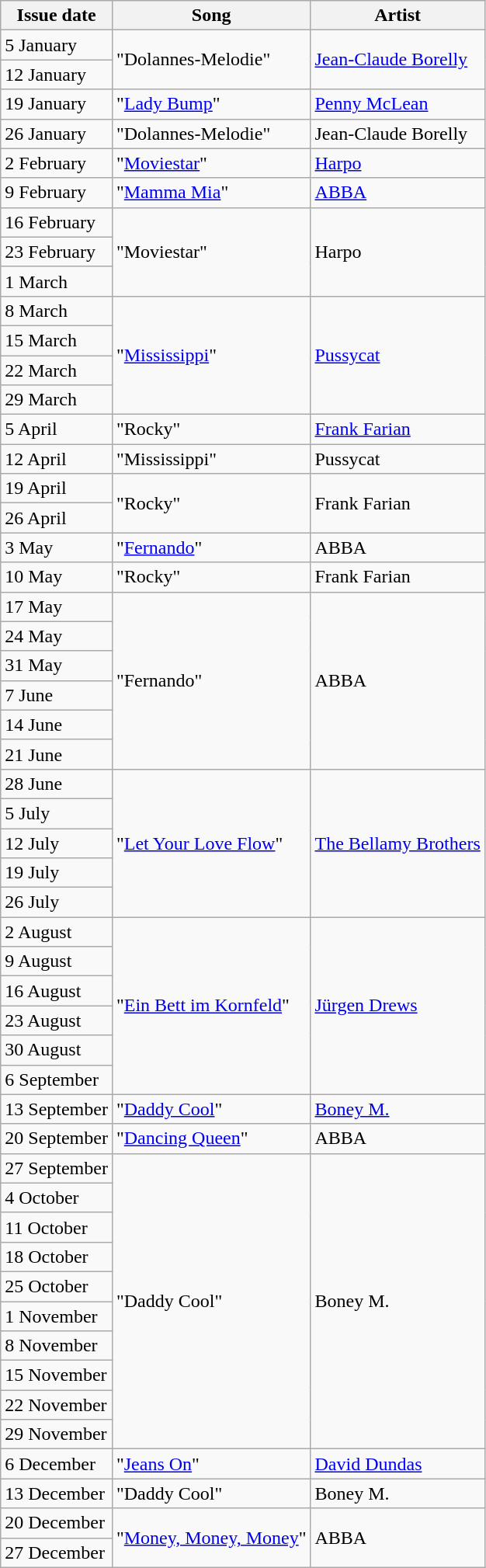<table class="sortable wikitable">
<tr>
<th>Issue date</th>
<th>Song</th>
<th>Artist</th>
</tr>
<tr>
<td>5 January</td>
<td rowspan="2">"Dolannes-Melodie"</td>
<td rowspan="2"><a href='#'>Jean-Claude Borelly</a></td>
</tr>
<tr>
<td>12 January</td>
</tr>
<tr>
<td>19 January</td>
<td>"<a href='#'>Lady Bump</a>"</td>
<td><a href='#'>Penny McLean</a></td>
</tr>
<tr>
<td>26 January</td>
<td>"Dolannes-Melodie"</td>
<td>Jean-Claude Borelly</td>
</tr>
<tr>
<td>2 February</td>
<td>"<a href='#'>Moviestar</a>"</td>
<td><a href='#'>Harpo</a></td>
</tr>
<tr>
<td>9 February</td>
<td>"<a href='#'>Mamma Mia</a>"</td>
<td><a href='#'>ABBA</a></td>
</tr>
<tr>
<td>16 February</td>
<td rowspan="3">"Moviestar"</td>
<td rowspan="3">Harpo</td>
</tr>
<tr>
<td>23 February</td>
</tr>
<tr>
<td>1 March</td>
</tr>
<tr>
<td>8 March</td>
<td rowspan="4">"<a href='#'>Mississippi</a>"</td>
<td rowspan="4"><a href='#'>Pussycat</a></td>
</tr>
<tr>
<td>15 March</td>
</tr>
<tr>
<td>22 March</td>
</tr>
<tr>
<td>29 March</td>
</tr>
<tr>
<td>5 April</td>
<td>"Rocky"</td>
<td><a href='#'>Frank Farian</a></td>
</tr>
<tr>
<td>12 April</td>
<td>"Mississippi"</td>
<td>Pussycat</td>
</tr>
<tr>
<td>19 April</td>
<td rowspan="2">"Rocky"</td>
<td rowspan="2">Frank Farian</td>
</tr>
<tr>
<td>26 April</td>
</tr>
<tr>
<td>3 May</td>
<td>"<a href='#'>Fernando</a>"</td>
<td>ABBA</td>
</tr>
<tr>
<td>10 May</td>
<td>"Rocky"</td>
<td>Frank Farian</td>
</tr>
<tr>
<td>17 May</td>
<td rowspan="6">"Fernando"</td>
<td rowspan="6">ABBA</td>
</tr>
<tr>
<td>24 May</td>
</tr>
<tr>
<td>31 May</td>
</tr>
<tr>
<td>7 June</td>
</tr>
<tr>
<td>14 June</td>
</tr>
<tr>
<td>21 June</td>
</tr>
<tr>
<td>28 June</td>
<td rowspan="5">"<a href='#'>Let Your Love Flow</a>"</td>
<td rowspan="5"><a href='#'>The Bellamy Brothers</a></td>
</tr>
<tr>
<td>5 July</td>
</tr>
<tr>
<td>12 July</td>
</tr>
<tr>
<td>19 July</td>
</tr>
<tr>
<td>26 July</td>
</tr>
<tr>
<td>2 August</td>
<td rowspan="6">"<a href='#'>Ein Bett im Kornfeld</a>"</td>
<td rowspan="6"><a href='#'>Jürgen Drews</a></td>
</tr>
<tr>
<td>9 August</td>
</tr>
<tr>
<td>16 August</td>
</tr>
<tr>
<td>23 August</td>
</tr>
<tr>
<td>30 August</td>
</tr>
<tr>
<td>6 September</td>
</tr>
<tr>
<td>13 September</td>
<td>"<a href='#'>Daddy Cool</a>"</td>
<td><a href='#'>Boney M.</a></td>
</tr>
<tr>
<td>20 September</td>
<td>"<a href='#'>Dancing Queen</a>"</td>
<td>ABBA</td>
</tr>
<tr>
<td>27 September</td>
<td rowspan="10">"Daddy Cool"</td>
<td rowspan="10">Boney M.</td>
</tr>
<tr>
<td>4 October</td>
</tr>
<tr>
<td>11 October</td>
</tr>
<tr>
<td>18 October</td>
</tr>
<tr>
<td>25 October</td>
</tr>
<tr>
<td>1 November</td>
</tr>
<tr>
<td>8 November</td>
</tr>
<tr>
<td>15 November</td>
</tr>
<tr>
<td>22 November</td>
</tr>
<tr>
<td>29 November</td>
</tr>
<tr>
<td>6 December</td>
<td>"<a href='#'>Jeans On</a>"</td>
<td><a href='#'>David Dundas</a></td>
</tr>
<tr>
<td>13 December</td>
<td>"Daddy Cool"</td>
<td>Boney M.</td>
</tr>
<tr>
<td>20 December</td>
<td rowspan="2">"<a href='#'>Money, Money, Money</a>"</td>
<td rowspan="2">ABBA</td>
</tr>
<tr>
<td>27 December</td>
</tr>
</table>
